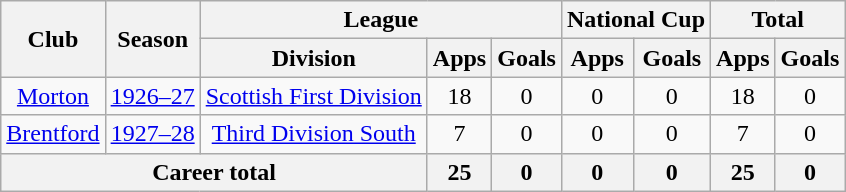<table class="wikitable" style="text-align: center;">
<tr>
<th rowspan="2">Club</th>
<th rowspan="2">Season</th>
<th colspan="3">League</th>
<th colspan="2">National Cup</th>
<th colspan="2">Total</th>
</tr>
<tr>
<th>Division</th>
<th>Apps</th>
<th>Goals</th>
<th>Apps</th>
<th>Goals</th>
<th>Apps</th>
<th>Goals</th>
</tr>
<tr>
<td><a href='#'>Morton</a></td>
<td><a href='#'>1926–27</a></td>
<td><a href='#'>Scottish First Division</a></td>
<td>18</td>
<td>0</td>
<td>0</td>
<td>0</td>
<td>18</td>
<td>0</td>
</tr>
<tr>
<td><a href='#'>Brentford</a></td>
<td><a href='#'>1927–28</a></td>
<td><a href='#'>Third Division South</a></td>
<td>7</td>
<td>0</td>
<td>0</td>
<td>0</td>
<td>7</td>
<td>0</td>
</tr>
<tr>
<th colspan="3">Career total</th>
<th>25</th>
<th>0</th>
<th>0</th>
<th>0</th>
<th>25</th>
<th>0</th>
</tr>
</table>
